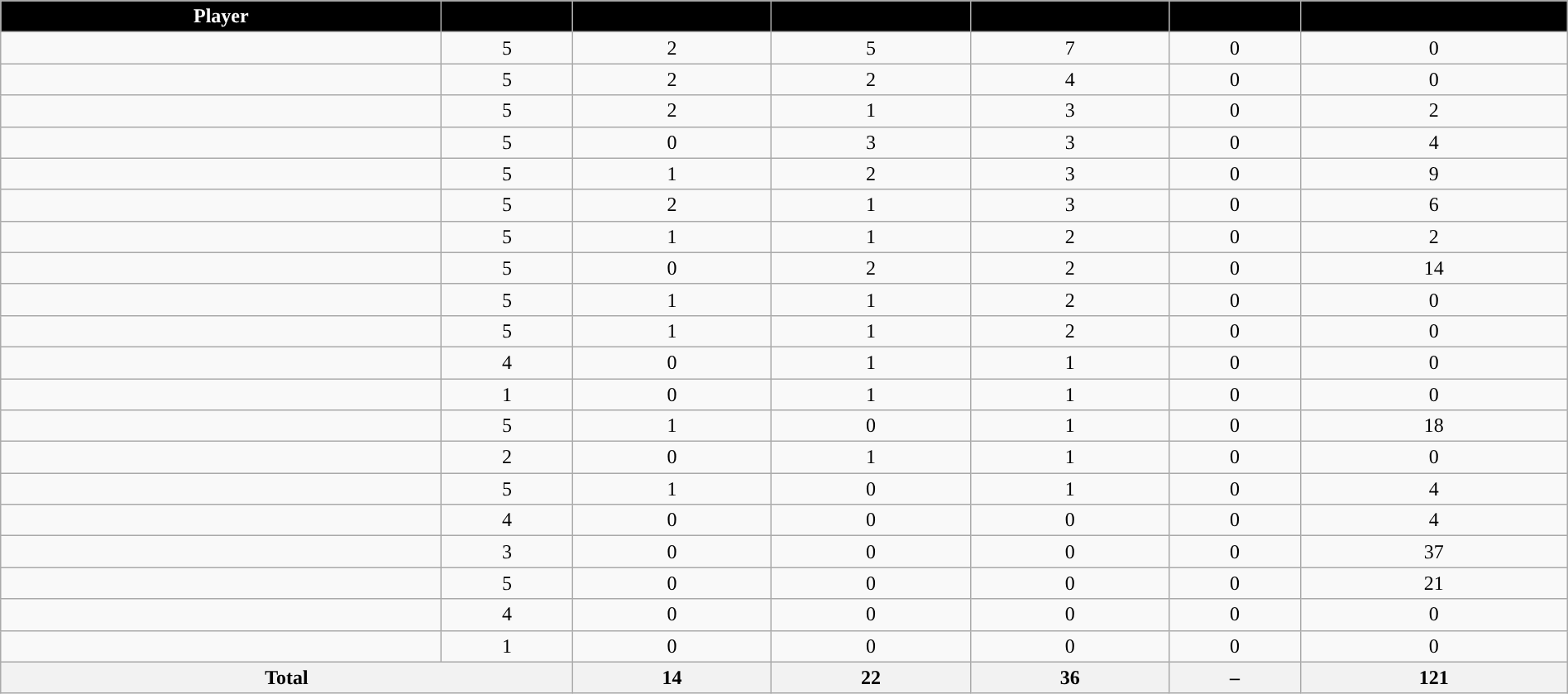<table class="wikitable sortable" style="width:100%; text-align:center;">
<tr>
<th style="color:white; background:#000000; ">Player</th>
<th style="color:white; background:#000000; "></th>
<th style="color:white; background:#000000; "></th>
<th style="color:white; background:#000000; "></th>
<th style="color:white; background:#000000; "></th>
<th style="color:white; background:#000000; "></th>
<th style="color:white; background:#000000; "></th>
</tr>
<tr>
<td></td>
<td>5</td>
<td>2</td>
<td>5</td>
<td>7</td>
<td>0</td>
<td>0</td>
</tr>
<tr>
<td></td>
<td>5</td>
<td>2</td>
<td>2</td>
<td>4</td>
<td>0</td>
<td>0</td>
</tr>
<tr>
<td></td>
<td>5</td>
<td>2</td>
<td>1</td>
<td>3</td>
<td>0</td>
<td>2</td>
</tr>
<tr>
<td></td>
<td>5</td>
<td>0</td>
<td>3</td>
<td>3</td>
<td>0</td>
<td>4</td>
</tr>
<tr>
<td></td>
<td>5</td>
<td>1</td>
<td>2</td>
<td>3</td>
<td>0</td>
<td>9</td>
</tr>
<tr>
<td></td>
<td>5</td>
<td>2</td>
<td>1</td>
<td>3</td>
<td>0</td>
<td>6</td>
</tr>
<tr>
<td></td>
<td>5</td>
<td>1</td>
<td>1</td>
<td>2</td>
<td>0</td>
<td>2</td>
</tr>
<tr>
<td></td>
<td>5</td>
<td>0</td>
<td>2</td>
<td>2</td>
<td>0</td>
<td>14</td>
</tr>
<tr>
<td></td>
<td>5</td>
<td>1</td>
<td>1</td>
<td>2</td>
<td>0</td>
<td>0</td>
</tr>
<tr>
<td></td>
<td>5</td>
<td>1</td>
<td>1</td>
<td>2</td>
<td>0</td>
<td>0</td>
</tr>
<tr>
<td></td>
<td>4</td>
<td>0</td>
<td>1</td>
<td>1</td>
<td>0</td>
<td>0</td>
</tr>
<tr>
<td></td>
<td>1</td>
<td>0</td>
<td>1</td>
<td>1</td>
<td>0</td>
<td>0</td>
</tr>
<tr>
<td></td>
<td>5</td>
<td>1</td>
<td>0</td>
<td>1</td>
<td>0</td>
<td>18</td>
</tr>
<tr>
<td></td>
<td>2</td>
<td>0</td>
<td>1</td>
<td>1</td>
<td>0</td>
<td>0</td>
</tr>
<tr>
<td></td>
<td>5</td>
<td>1</td>
<td>0</td>
<td>1</td>
<td>0</td>
<td>4</td>
</tr>
<tr>
<td></td>
<td>4</td>
<td>0</td>
<td>0</td>
<td>0</td>
<td>0</td>
<td>4</td>
</tr>
<tr>
<td></td>
<td>3</td>
<td>0</td>
<td>0</td>
<td>0</td>
<td>0</td>
<td>37</td>
</tr>
<tr>
<td></td>
<td>5</td>
<td>0</td>
<td>0</td>
<td>0</td>
<td>0</td>
<td>21</td>
</tr>
<tr>
<td></td>
<td>4</td>
<td>0</td>
<td>0</td>
<td>0</td>
<td>0</td>
<td>0</td>
</tr>
<tr>
<td></td>
<td>1</td>
<td>0</td>
<td>0</td>
<td>0</td>
<td>0</td>
<td>0</td>
</tr>
<tr class="sortbottom">
<th colspan=2>Total</th>
<th>14</th>
<th>22</th>
<th>36</th>
<th>–</th>
<th>121</th>
</tr>
</table>
